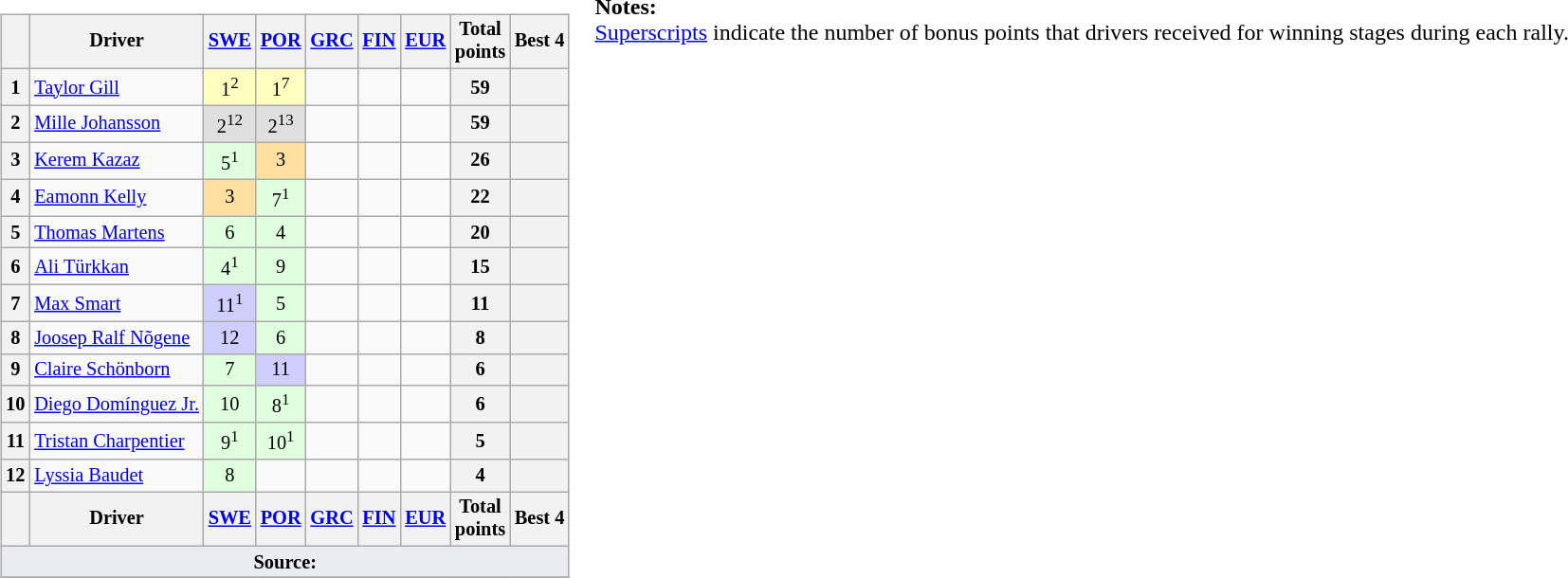<table>
<tr>
<td valign="top"><br><table class="wikitable" style="font-size: 85%; text-align: center">
<tr>
<th valign="middle"></th>
<th valign="middle">Driver</th>
<th><a href='#'>SWE</a><br></th>
<th><a href='#'>POR</a><br></th>
<th><a href='#'>GRC</a><br></th>
<th><a href='#'>FIN</a><br></th>
<th><a href='#'>EUR</a><br></th>
<th valign="middle">Total<br>points</th>
<th valign="middle">Best 4</th>
</tr>
<tr>
<th>1</th>
<td align="left"> <a href='#'>Taylor Gill</a></td>
<td style="background:#ffffbf;">1<sup>2</sup></td>
<td style="background:#ffffbf;">1<sup>7</sup></td>
<td></td>
<td></td>
<td></td>
<th>59</th>
<th></th>
</tr>
<tr>
<th>2</th>
<td align="left"> <a href='#'>Mille Johansson</a></td>
<td style="background:#dfdfdf;">2<sup>12</sup></td>
<td style="background:#dfdfdf;">2<sup>13</sup></td>
<td></td>
<td></td>
<td></td>
<th>59</th>
<th></th>
</tr>
<tr>
<th>3</th>
<td align="left"> <a href='#'>Kerem Kazaz</a></td>
<td style="background:#dfffdf;">5<sup>1</sup></td>
<td style="background:#ffdf9f;">3</td>
<td></td>
<td></td>
<td></td>
<th>26</th>
<th></th>
</tr>
<tr>
<th>4</th>
<td align="left"> <a href='#'>Eamonn Kelly</a></td>
<td style="background:#ffdf9f;">3</td>
<td style="background:#dfffdf;">7<sup>1</sup></td>
<td></td>
<td></td>
<td></td>
<th>22</th>
<th></th>
</tr>
<tr>
<th>5</th>
<td align="left"> <a href='#'>Thomas Martens</a></td>
<td style="background:#dfffdf;">6</td>
<td style="background:#dfffdf;">4</td>
<td></td>
<td></td>
<td></td>
<th>20</th>
<th></th>
</tr>
<tr>
<th>6</th>
<td align="left"> <a href='#'>Ali Türkkan</a></td>
<td style="background:#dfffdf;">4<sup>1</sup></td>
<td style="background:#dfffdf;">9</td>
<td></td>
<td></td>
<td></td>
<th>15</th>
<th></th>
</tr>
<tr>
<th>7</th>
<td align="left"> <a href='#'>Max Smart</a></td>
<td style="background:#cfcfff">11<sup>1</sup></td>
<td style="background:#dfffdf;">5</td>
<td></td>
<td></td>
<td></td>
<th>11</th>
<th></th>
</tr>
<tr>
<th>8</th>
<td align="left"> <a href='#'>Joosep Ralf Nõgene</a></td>
<td style="background:#cfcfff">12</td>
<td style="background:#dfffdf;">6</td>
<td></td>
<td></td>
<td></td>
<th>8</th>
<th></th>
</tr>
<tr>
<th>9</th>
<td align="left"> <a href='#'>Claire Schönborn</a></td>
<td style="background:#dfffdf;">7</td>
<td style="background:#cfcfff">11</td>
<td></td>
<td></td>
<td></td>
<th>6</th>
<th></th>
</tr>
<tr>
<th>10</th>
<td align="left"> <a href='#'>Diego Domínguez Jr.</a></td>
<td style="background:#dfffdf;">10</td>
<td style="background:#dfffdf;">8<sup>1</sup></td>
<td></td>
<td></td>
<td></td>
<th>6</th>
<th></th>
</tr>
<tr>
<th>11</th>
<td align="left"> <a href='#'>Tristan Charpentier</a></td>
<td style="background:#dfffdf;">9<sup>1</sup></td>
<td style="background:#dfffdf;">10<sup>1</sup></td>
<td></td>
<td></td>
<td></td>
<th>5</th>
<th></th>
</tr>
<tr>
<th>12</th>
<td align="left"> <a href='#'>Lyssia Baudet</a></td>
<td style="background:#dfffdf;">8</td>
<td></td>
<td></td>
<td></td>
<td></td>
<th>4</th>
<th></th>
</tr>
<tr>
<th valign="middle"></th>
<th valign="middle">Driver</th>
<th><a href='#'>SWE</a><br></th>
<th><a href='#'>POR</a><br></th>
<th><a href='#'>GRC</a><br></th>
<th><a href='#'>FIN</a><br></th>
<th><a href='#'>EUR</a><br></th>
<th valign="middle">Total<br>points</th>
<th valign="middle">Best 4</th>
</tr>
<tr>
<td colspan="9" style="background-color:#EAECF0;text-align:center"><strong>Source:</strong></td>
</tr>
<tr>
</tr>
</table>
</td>
<td valign="top"><br>
<span><strong>Notes:</strong><br><a href='#'>Superscripts</a> indicate the number of bonus points that drivers received for winning stages during each rally.</span></td>
</tr>
</table>
